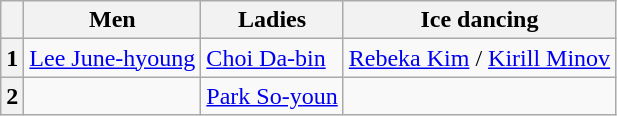<table class="wikitable">
<tr>
<th></th>
<th>Men</th>
<th>Ladies</th>
<th>Ice dancing</th>
</tr>
<tr>
<th>1</th>
<td><a href='#'>Lee June-hyoung</a></td>
<td><a href='#'>Choi Da-bin</a></td>
<td><a href='#'>Rebeka Kim</a> / <a href='#'>Kirill Minov</a></td>
</tr>
<tr>
<th>2</th>
<td></td>
<td><a href='#'>Park So-youn</a></td>
<td></td>
</tr>
</table>
